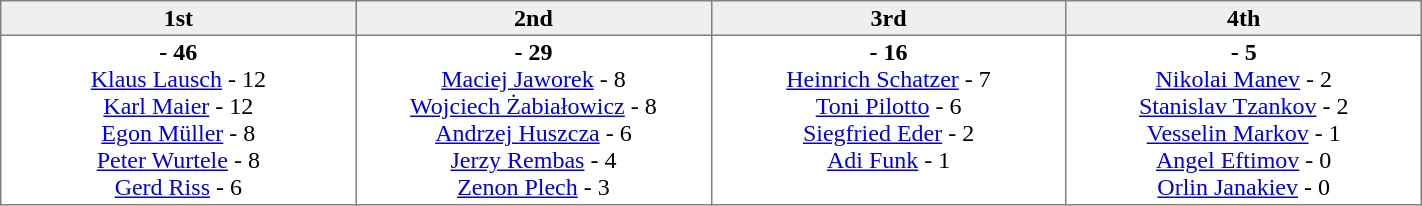<table border=1 cellpadding=2 cellspacing=0 width=75% style="border-collapse:collapse">
<tr align=center style="background:#efefef;">
<th width=20% >1st</th>
<th width=20% >2nd</th>
<th width=20% >3rd</th>
<th width=20%>4th</th>
</tr>
<tr align=center>
<td valign=top ><strong> - 46</strong><br><a href='#'>Klaus Lausch</a> - 12 <br><a href='#'>Karl Maier</a> - 12 <br><a href='#'>Egon Müller</a> - 8 <br><a href='#'>Peter Wurtele</a> - 8 <br><a href='#'>Gerd Riss</a> - 6</td>
<td valign=top ><strong> - 29</strong><br><a href='#'>Maciej Jaworek</a> - 8 <br><a href='#'>Wojciech Żabiałowicz</a> - 8 <br><a href='#'>Andrzej Huszcza</a> - 6 <br><a href='#'>Jerzy Rembas</a> - 4 <br><a href='#'>Zenon Plech</a> - 3</td>
<td valign=top ><strong> - 16</strong><br><a href='#'>Heinrich Schatzer</a> - 7 <br><a href='#'>Toni Pilotto</a> - 6 <br><a href='#'>Siegfried Eder</a> - 2 <br><a href='#'>Adi Funk</a> - 1</td>
<td valign=top><strong> - 5</strong><br><a href='#'>Nikolai Manev</a> - 2 <br><a href='#'>Stanislav Tzankov</a> - 2 <br><a href='#'>Vesselin Markov</a> - 1 <br><a href='#'>Angel Eftimov</a> - 0 <br><a href='#'>Orlin Janakiev</a> - 0</td>
</tr>
</table>
